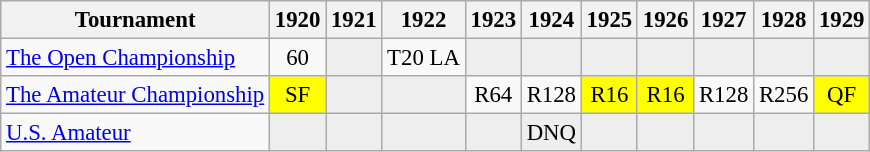<table class="wikitable" style="font-size:95%;text-align:center;">
<tr>
<th>Tournament</th>
<th>1920</th>
<th>1921</th>
<th>1922</th>
<th>1923</th>
<th>1924</th>
<th>1925</th>
<th>1926</th>
<th>1927</th>
<th>1928</th>
<th>1929</th>
</tr>
<tr>
<td align=left><a href='#'>The Open Championship</a></td>
<td>60</td>
<td style="background:#eeeeee;"></td>
<td>T20 <span>LA</span></td>
<td style="background:#eeeeee;"></td>
<td style="background:#eeeeee;"></td>
<td style="background:#eeeeee;"></td>
<td style="background:#eeeeee;"></td>
<td style="background:#eeeeee;"></td>
<td style="background:#eeeeee;"></td>
<td style="background:#eeeeee;"></td>
</tr>
<tr>
<td><a href='#'>The Amateur Championship</a></td>
<td style="background:yellow;">SF</td>
<td style="background:#eeeeee;"></td>
<td style="background:#eeeeee;"></td>
<td>R64</td>
<td>R128</td>
<td style="background:yellow;">R16</td>
<td style="background:yellow;">R16</td>
<td>R128</td>
<td>R256</td>
<td style="background:yellow;">QF</td>
</tr>
<tr>
<td align=left><a href='#'>U.S. Amateur</a></td>
<td style="background:#eeeeee;"></td>
<td style="background:#eeeeee;"></td>
<td style="background:#eeeeee;"></td>
<td style="background:#eeeeee;"></td>
<td style="background:#eeeeee;">DNQ</td>
<td style="background:#eeeeee;"></td>
<td style="background:#eeeeee;"></td>
<td style="background:#eeeeee;"></td>
<td style="background:#eeeeee;"></td>
<td style="background:#eeeeee;"></td>
</tr>
</table>
